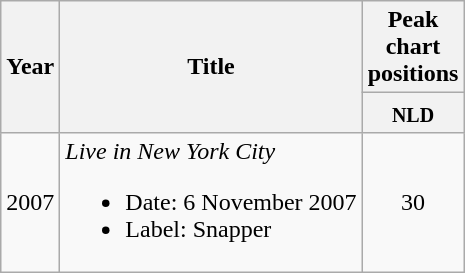<table class=wikitable style=text-align:center;>
<tr>
<th rowspan=2>Year</th>
<th rowspan=2>Title</th>
<th>Peak chart positions</th>
</tr>
<tr style="vertical-align:top;line-height:1.2">
<th width=25px><small>NLD</small><br></th>
</tr>
<tr>
<td>2007</td>
<td align=left><em>Live in New York City</em><br><ul><li>Date: 6 November 2007</li><li>Label: Snapper</li></ul></td>
<td>30</td>
</tr>
</table>
